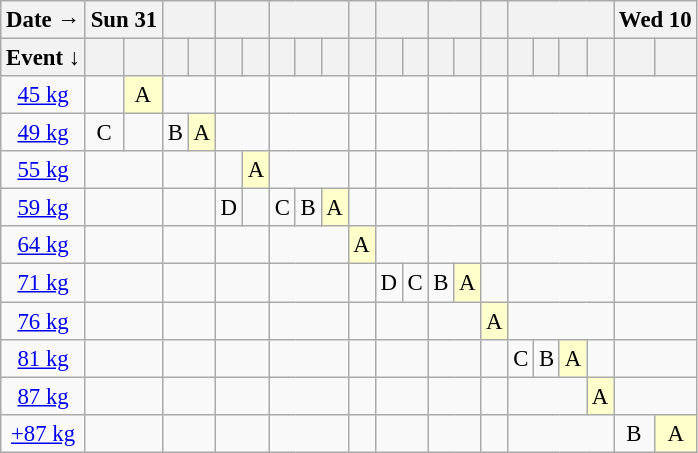<table class="wikitable" style="text-align:center; font-size:95%">
<tr>
<th>Date →</th>
<th colspan=2>Sun 31</th>
<th colspan=2></th>
<th colspan=2></th>
<th colspan=3></th>
<th></th>
<th colspan=2></th>
<th colspan=2></th>
<th></th>
<th colspan=4></th>
<th colspan=2>Wed 10</th>
</tr>
<tr>
<th>Event ↓</th>
<th></th>
<th></th>
<th></th>
<th></th>
<th></th>
<th></th>
<th></th>
<th></th>
<th></th>
<th></th>
<th></th>
<th></th>
<th></th>
<th></th>
<th></th>
<th></th>
<th></th>
<th></th>
<th></th>
<th></th>
<th></th>
</tr>
<tr>
<td><a href='#'>45 kg</a></td>
<td></td>
<td style="background-color:#ffffcc;">A</td>
<td colspan=2></td>
<td colspan=2></td>
<td colspan=3></td>
<td></td>
<td colspan=2></td>
<td colspan=2></td>
<td></td>
<td colspan=4></td>
<td colspan=2></td>
</tr>
<tr>
<td><a href='#'>49 kg</a></td>
<td>C</td>
<td></td>
<td>B</td>
<td style="background-color:#ffffcc;">A</td>
<td colspan=2></td>
<td colspan=3></td>
<td></td>
<td colspan=2></td>
<td colspan=2></td>
<td></td>
<td colspan=4></td>
<td colspan=2></td>
</tr>
<tr>
<td><a href='#'>55 kg</a></td>
<td colspan=2></td>
<td colspan=2></td>
<td></td>
<td style="background-color:#ffffcc;">A</td>
<td colspan=3></td>
<td></td>
<td colspan=2></td>
<td colspan=2></td>
<td></td>
<td colspan=4></td>
<td colspan=2></td>
</tr>
<tr>
<td><a href='#'>59 kg</a></td>
<td colspan=2></td>
<td colspan=2></td>
<td>D</td>
<td></td>
<td>C</td>
<td>B</td>
<td style="background-color:#ffffcc;">A</td>
<td></td>
<td colspan=2></td>
<td colspan=2></td>
<td></td>
<td colspan=4></td>
<td colspan=2></td>
</tr>
<tr>
<td><a href='#'>64 kg</a></td>
<td colspan=2></td>
<td colspan=2></td>
<td colspan=2></td>
<td colspan=3></td>
<td style="background-color:#ffffcc;">A</td>
<td colspan=2></td>
<td colspan=2></td>
<td></td>
<td colspan=4></td>
<td colspan=2></td>
</tr>
<tr>
<td><a href='#'>71 kg</a></td>
<td colspan=2></td>
<td colspan=2></td>
<td colspan=2></td>
<td colspan=3></td>
<td></td>
<td>D</td>
<td>C</td>
<td>B</td>
<td style="background-color:#ffffcc;">A</td>
<td></td>
<td colspan=4></td>
<td colspan=2></td>
</tr>
<tr>
<td><a href='#'>76 kg</a></td>
<td colspan=2></td>
<td colspan=2></td>
<td colspan=2></td>
<td colspan=3></td>
<td></td>
<td colspan=2></td>
<td colspan=2></td>
<td style="background-color:#ffffcc;">A</td>
<td colspan=4></td>
<td colspan=2></td>
</tr>
<tr>
<td><a href='#'>81 kg</a></td>
<td colspan=2></td>
<td colspan=2></td>
<td colspan=2></td>
<td colspan=3></td>
<td></td>
<td colspan=2></td>
<td colspan=2></td>
<td></td>
<td>C</td>
<td>B</td>
<td style="background-color:#ffffcc;">A</td>
<td></td>
<td colspan=2></td>
</tr>
<tr>
<td><a href='#'>87 kg</a></td>
<td colspan=2></td>
<td colspan=2></td>
<td colspan=2></td>
<td colspan=3></td>
<td></td>
<td colspan=2></td>
<td colspan=2></td>
<td></td>
<td colspan=3></td>
<td style="background-color:#ffffcc;">A</td>
<td colspan=2></td>
</tr>
<tr>
<td><a href='#'>+87 kg</a></td>
<td colspan=2></td>
<td colspan=2></td>
<td colspan=2></td>
<td colspan=3></td>
<td></td>
<td colspan=2></td>
<td colspan=2></td>
<td></td>
<td colspan=4></td>
<td>B</td>
<td style="background-color:#ffffcc;">A</td>
</tr>
</table>
